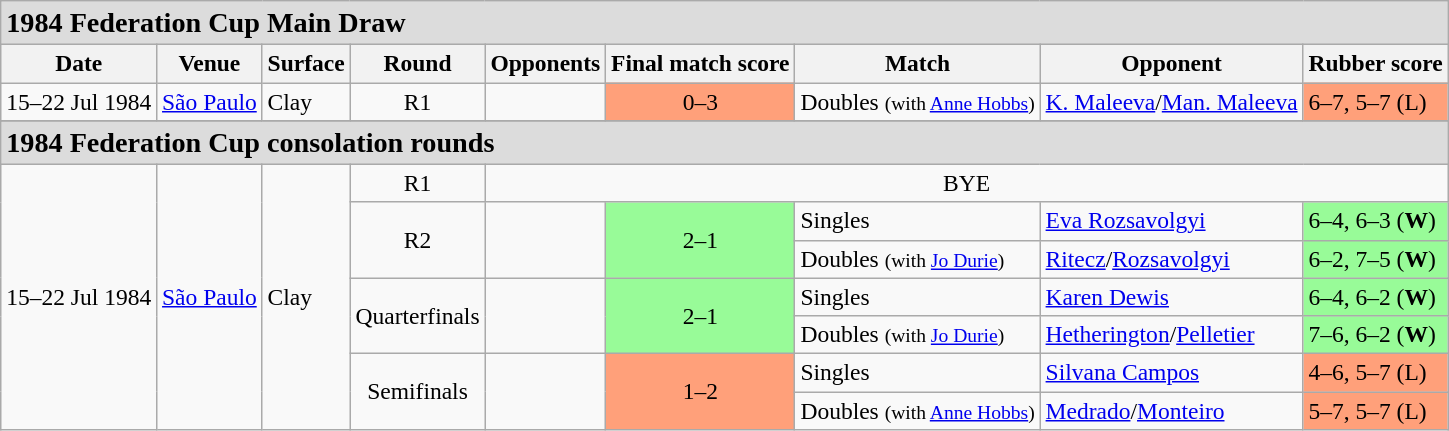<table class="wikitable" style="font-size:98%;">
<tr bgcolor="Gainsboro">
<td colspan="9"><big><strong>1984 Federation Cup Main Draw</strong></big></td>
</tr>
<tr>
<th>Date</th>
<th>Venue</th>
<th>Surface</th>
<th>Round</th>
<th>Opponents</th>
<th>Final match score</th>
<th>Match</th>
<th>Opponent</th>
<th>Rubber score</th>
</tr>
<tr>
<td>15–22 Jul 1984</td>
<td><a href='#'>São Paulo</a></td>
<td>Clay</td>
<td align="center">R1</td>
<td></td>
<td align="center" bgcolor="FFA07A">0–3</td>
<td>Doubles <small>(with <a href='#'>Anne Hobbs</a>)</small></td>
<td><a href='#'>K. Maleeva</a>/<a href='#'>Man. Maleeva</a></td>
<td bgcolor="FFA07A">6–7, 5–7 (L)</td>
</tr>
<tr>
</tr>
<tr bgcolor="Gainsboro">
<td colspan="9"><big><strong>1984 Federation Cup consolation rounds</strong></big></td>
</tr>
<tr>
<td rowspan="7">15–22 Jul 1984</td>
<td rowspan="7"><a href='#'>São Paulo</a></td>
<td rowspan="7">Clay</td>
<td align="center">R1</td>
<td colspan="5" align="center">BYE</td>
</tr>
<tr>
<td align="center" rowspan="2">R2</td>
<td rowspan="2"></td>
<td align="center" rowspan="2" bgcolor="98FB98">2–1</td>
<td>Singles</td>
<td><a href='#'>Eva Rozsavolgyi</a></td>
<td bgcolor="98FB98">6–4, 6–3 (<strong>W</strong>)</td>
</tr>
<tr>
<td>Doubles <small>(with <a href='#'>Jo Durie</a>)</small></td>
<td><a href='#'>Ritecz</a>/<a href='#'>Rozsavolgyi</a></td>
<td bgcolor="98FB98">6–2, 7–5 (<strong>W</strong>)</td>
</tr>
<tr>
<td align="center" rowspan="2">Quarterfinals</td>
<td rowspan="2"></td>
<td align="center" rowspan="2" bgcolor="98FB98">2–1</td>
<td>Singles</td>
<td><a href='#'>Karen Dewis</a></td>
<td bgcolor="98FB98">6–4, 6–2 (<strong>W</strong>)</td>
</tr>
<tr>
<td>Doubles <small>(with <a href='#'>Jo Durie</a>)</small></td>
<td><a href='#'>Hetherington</a>/<a href='#'>Pelletier</a></td>
<td bgcolor="98FB98">7–6, 6–2 (<strong>W</strong>)</td>
</tr>
<tr>
<td align="center" rowspan="2">Semifinals</td>
<td rowspan="2"></td>
<td align="center" rowspan="2" bgcolor="FFA07A">1–2</td>
<td>Singles</td>
<td><a href='#'>Silvana Campos</a></td>
<td bgcolor="FFA07A">4–6, 5–7 (L)</td>
</tr>
<tr>
<td>Doubles <small>(with <a href='#'>Anne Hobbs</a>)</small></td>
<td><a href='#'>Medrado</a>/<a href='#'>Monteiro</a></td>
<td bgcolor="FFA07A">5–7, 5–7 (L)</td>
</tr>
</table>
